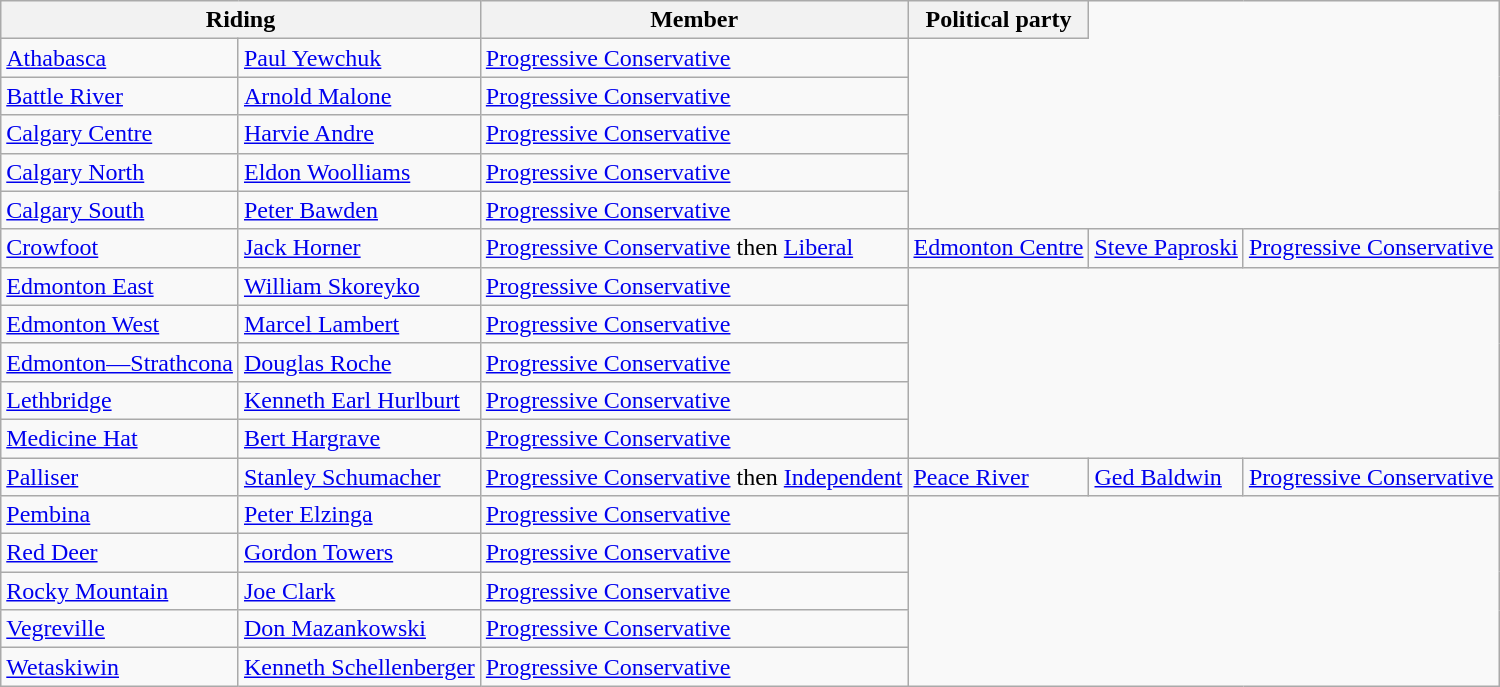<table class="wikitable">
<tr>
<th colspan="2">Riding</th>
<th>Member</th>
<th>Political party</th>
</tr>
<tr>
<td><a href='#'>Athabasca</a></td>
<td><a href='#'>Paul Yewchuk</a></td>
<td><a href='#'>Progressive Conservative</a></td>
</tr>
<tr>
<td><a href='#'>Battle River</a></td>
<td><a href='#'>Arnold Malone</a></td>
<td><a href='#'>Progressive Conservative</a></td>
</tr>
<tr>
<td><a href='#'>Calgary Centre</a></td>
<td><a href='#'>Harvie Andre</a></td>
<td><a href='#'>Progressive Conservative</a></td>
</tr>
<tr>
<td><a href='#'>Calgary North</a></td>
<td><a href='#'>Eldon Woolliams</a></td>
<td><a href='#'>Progressive Conservative</a></td>
</tr>
<tr>
<td><a href='#'>Calgary South</a></td>
<td><a href='#'>Peter Bawden</a></td>
<td><a href='#'>Progressive Conservative</a></td>
</tr>
<tr>
<td rowspan=2><a href='#'>Crowfoot</a></td>
<td rowspan=2><a href='#'>Jack Horner</a></td>
<td rowspan=2><a href='#'>Progressive Conservative</a> then <a href='#'>Liberal</a><br></td>
</tr>
<tr>
<td><a href='#'>Edmonton Centre</a></td>
<td><a href='#'>Steve Paproski</a></td>
<td><a href='#'>Progressive Conservative</a></td>
</tr>
<tr>
<td><a href='#'>Edmonton East</a></td>
<td><a href='#'>William Skoreyko</a></td>
<td><a href='#'>Progressive Conservative</a></td>
</tr>
<tr>
<td><a href='#'>Edmonton West</a></td>
<td><a href='#'>Marcel Lambert</a></td>
<td><a href='#'>Progressive Conservative</a></td>
</tr>
<tr>
<td><a href='#'>Edmonton—Strathcona</a></td>
<td><a href='#'>Douglas Roche</a></td>
<td><a href='#'>Progressive Conservative</a></td>
</tr>
<tr>
<td><a href='#'>Lethbridge</a></td>
<td><a href='#'>Kenneth Earl Hurlburt</a></td>
<td><a href='#'>Progressive Conservative</a></td>
</tr>
<tr>
<td><a href='#'>Medicine Hat</a></td>
<td><a href='#'>Bert Hargrave</a></td>
<td><a href='#'>Progressive Conservative</a></td>
</tr>
<tr>
<td rowspan=2><a href='#'>Palliser</a></td>
<td rowspan=2><a href='#'>Stanley Schumacher</a></td>
<td rowspan=2><a href='#'>Progressive Conservative</a> then <a href='#'>Independent</a><br></td>
</tr>
<tr>
<td><a href='#'>Peace River</a></td>
<td><a href='#'>Ged Baldwin</a></td>
<td><a href='#'>Progressive Conservative</a></td>
</tr>
<tr>
<td><a href='#'>Pembina</a></td>
<td><a href='#'>Peter Elzinga</a></td>
<td><a href='#'>Progressive Conservative</a></td>
</tr>
<tr>
<td><a href='#'>Red Deer</a></td>
<td><a href='#'>Gordon Towers</a></td>
<td><a href='#'>Progressive Conservative</a></td>
</tr>
<tr>
<td><a href='#'>Rocky Mountain</a></td>
<td><a href='#'>Joe Clark</a></td>
<td><a href='#'>Progressive Conservative</a></td>
</tr>
<tr>
<td><a href='#'>Vegreville</a></td>
<td><a href='#'>Don Mazankowski</a></td>
<td><a href='#'>Progressive Conservative</a></td>
</tr>
<tr>
<td><a href='#'>Wetaskiwin</a></td>
<td><a href='#'>Kenneth Schellenberger</a></td>
<td><a href='#'>Progressive Conservative</a></td>
</tr>
</table>
